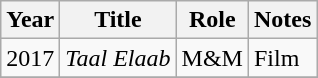<table class="wikitable sortable">
<tr>
<th>Year</th>
<th>Title</th>
<th>Role</th>
<th>Notes</th>
</tr>
<tr>
<td>2017</td>
<td><em>Taal Elaab</em></td>
<td>M&M</td>
<td>Film</td>
</tr>
<tr>
</tr>
</table>
